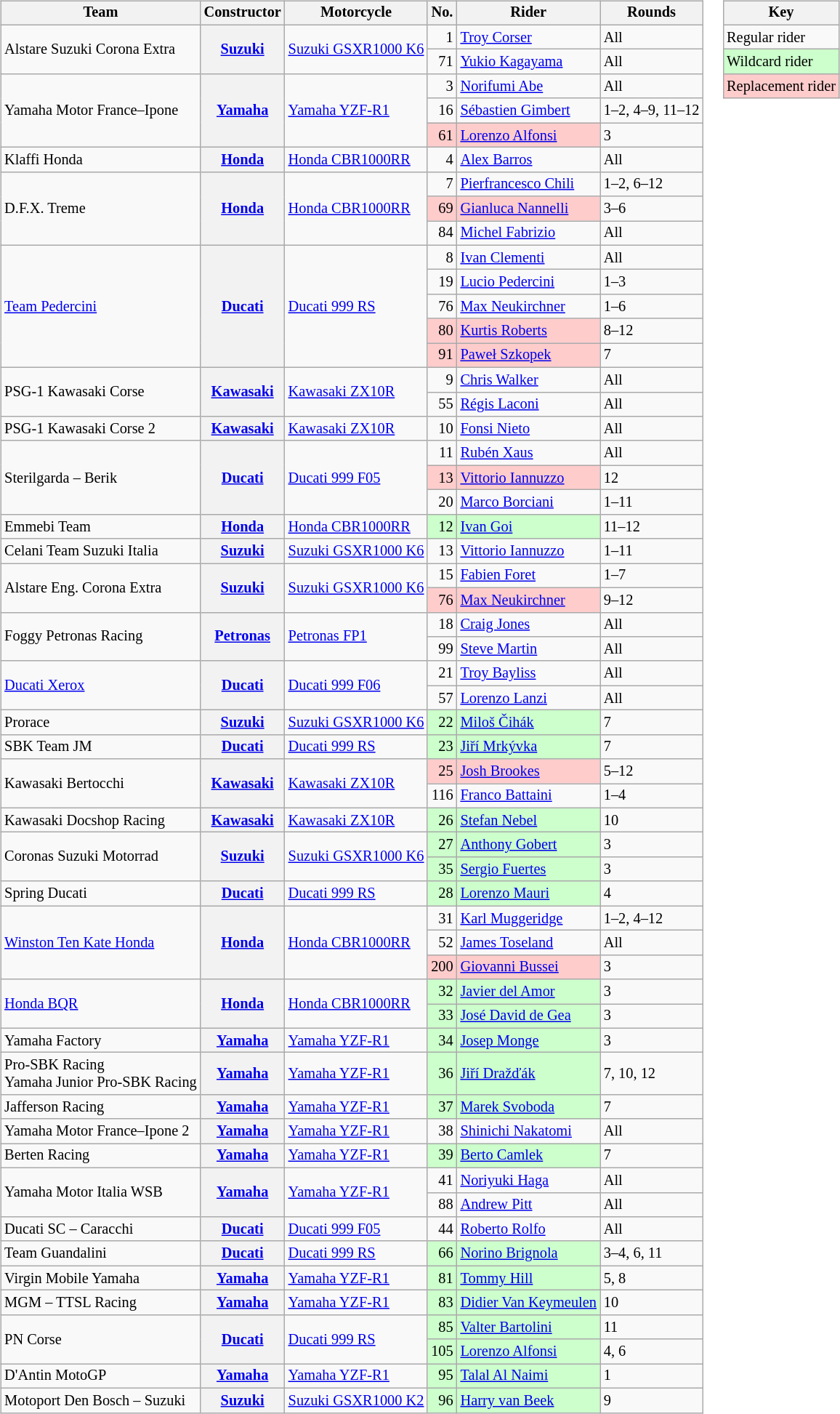<table>
<tr>
<td><br><table class="wikitable" style="font-size: 85%">
<tr>
<th>Team</th>
<th>Constructor</th>
<th>Motorcycle</th>
<th>No.</th>
<th>Rider</th>
<th>Rounds</th>
</tr>
<tr>
<td rowspan=2>Alstare Suzuki Corona Extra</td>
<th rowspan=2><a href='#'>Suzuki</a></th>
<td rowspan=2><a href='#'>Suzuki GSXR1000 K6</a></td>
<td align=right>1</td>
<td> <a href='#'>Troy Corser</a></td>
<td>All</td>
</tr>
<tr>
<td align=right>71</td>
<td> <a href='#'>Yukio Kagayama</a></td>
<td>All</td>
</tr>
<tr>
<td rowspan=3>Yamaha Motor France–Ipone</td>
<th rowspan=3><a href='#'>Yamaha</a></th>
<td rowspan=3><a href='#'>Yamaha YZF-R1</a></td>
<td align=right>3</td>
<td> <a href='#'>Norifumi Abe</a></td>
<td>All</td>
</tr>
<tr>
<td align=right>16</td>
<td> <a href='#'>Sébastien Gimbert</a></td>
<td>1–2, 4–9, 11–12</td>
</tr>
<tr>
<td style="background:#ffcccc;" align=right>61</td>
<td style="background:#ffcccc;"> <a href='#'>Lorenzo Alfonsi</a></td>
<td>3</td>
</tr>
<tr>
<td>Klaffi Honda</td>
<th><a href='#'>Honda</a></th>
<td><a href='#'>Honda CBR1000RR</a></td>
<td align=right>4</td>
<td> <a href='#'>Alex Barros</a></td>
<td>All</td>
</tr>
<tr>
<td rowspan=3>D.F.X. Treme</td>
<th rowspan=3><a href='#'>Honda</a></th>
<td rowspan=3><a href='#'>Honda CBR1000RR</a></td>
<td align=right>7</td>
<td> <a href='#'>Pierfrancesco Chili</a></td>
<td>1–2, 6–12</td>
</tr>
<tr>
<td style="background:#ffcccc;" align=right>69</td>
<td style="background:#ffcccc;"> <a href='#'>Gianluca Nannelli</a></td>
<td>3–6</td>
</tr>
<tr>
<td align=right>84</td>
<td> <a href='#'>Michel Fabrizio</a></td>
<td>All</td>
</tr>
<tr>
<td rowspan=5><a href='#'>Team Pedercini</a></td>
<th rowspan=5><a href='#'>Ducati</a></th>
<td rowspan=5><a href='#'>Ducati 999 RS</a></td>
<td align=right>8</td>
<td> <a href='#'>Ivan Clementi</a></td>
<td>All</td>
</tr>
<tr>
<td align=right>19</td>
<td> <a href='#'>Lucio Pedercini</a></td>
<td>1–3</td>
</tr>
<tr>
<td align=right>76</td>
<td> <a href='#'>Max Neukirchner</a></td>
<td>1–6</td>
</tr>
<tr>
<td style="background:#ffcccc;" align=right>80</td>
<td style="background:#ffcccc;"> <a href='#'>Kurtis Roberts</a></td>
<td>8–12</td>
</tr>
<tr>
<td style="background:#ffcccc;" align=right>91</td>
<td style="background:#ffcccc;"> <a href='#'>Paweł Szkopek</a></td>
<td>7</td>
</tr>
<tr>
<td rowspan=2>PSG-1 Kawasaki Corse</td>
<th rowspan=2><a href='#'>Kawasaki</a></th>
<td rowspan=2><a href='#'>Kawasaki ZX10R</a></td>
<td align=right>9</td>
<td> <a href='#'>Chris Walker</a></td>
<td>All</td>
</tr>
<tr>
<td align=right>55</td>
<td> <a href='#'>Régis Laconi</a></td>
<td>All</td>
</tr>
<tr>
<td>PSG-1 Kawasaki Corse 2</td>
<th><a href='#'>Kawasaki</a></th>
<td><a href='#'>Kawasaki ZX10R</a></td>
<td align=right>10</td>
<td> <a href='#'>Fonsi Nieto</a></td>
<td>All</td>
</tr>
<tr>
<td rowspan=3>Sterilgarda – Berik</td>
<th rowspan=3><a href='#'>Ducati</a></th>
<td rowspan=3><a href='#'>Ducati 999 F05</a></td>
<td align=right>11</td>
<td> <a href='#'>Rubén Xaus</a></td>
<td>All</td>
</tr>
<tr>
<td style="background:#ffcccc;" align=right>13</td>
<td style="background:#ffcccc;"> <a href='#'>Vittorio Iannuzzo</a></td>
<td>12</td>
</tr>
<tr>
<td align=right>20</td>
<td> <a href='#'>Marco Borciani</a></td>
<td>1–11</td>
</tr>
<tr>
<td>Emmebi Team</td>
<th><a href='#'>Honda</a></th>
<td><a href='#'>Honda CBR1000RR</a></td>
<td style="background:#ccffcc;" align=right>12</td>
<td style="background:#ccffcc;"> <a href='#'>Ivan Goi</a></td>
<td>11–12</td>
</tr>
<tr>
<td>Celani Team Suzuki Italia</td>
<th><a href='#'>Suzuki</a></th>
<td><a href='#'>Suzuki GSXR1000 K6</a></td>
<td align=right>13</td>
<td> <a href='#'>Vittorio Iannuzzo</a></td>
<td>1–11</td>
</tr>
<tr>
<td rowspan=2>Alstare Eng. Corona Extra</td>
<th rowspan=2><a href='#'>Suzuki</a></th>
<td rowspan=2><a href='#'>Suzuki GSXR1000 K6</a></td>
<td align=right>15</td>
<td> <a href='#'>Fabien Foret</a></td>
<td>1–7</td>
</tr>
<tr>
<td style="background:#ffcccc;" align=right>76</td>
<td style="background:#ffcccc;"> <a href='#'>Max Neukirchner</a></td>
<td>9–12</td>
</tr>
<tr>
<td rowspan=2>Foggy Petronas Racing</td>
<th rowspan=2><a href='#'>Petronas</a></th>
<td rowspan=2><a href='#'>Petronas FP1</a></td>
<td align=right>18</td>
<td> <a href='#'>Craig Jones</a></td>
<td>All</td>
</tr>
<tr>
<td align=right>99</td>
<td> <a href='#'>Steve Martin</a></td>
<td>All</td>
</tr>
<tr>
<td rowspan=2><a href='#'>Ducati Xerox</a></td>
<th rowspan=2><a href='#'>Ducati</a></th>
<td rowspan=2><a href='#'>Ducati 999 F06</a></td>
<td align=right>21</td>
<td> <a href='#'>Troy Bayliss</a></td>
<td>All</td>
</tr>
<tr>
<td align=right>57</td>
<td> <a href='#'>Lorenzo Lanzi</a></td>
<td>All</td>
</tr>
<tr>
<td>Prorace</td>
<th><a href='#'>Suzuki</a></th>
<td><a href='#'>Suzuki GSXR1000 K6</a></td>
<td style="background:#ccffcc;" align=right>22</td>
<td style="background:#ccffcc;"> <a href='#'>Miloš Čihák</a></td>
<td>7</td>
</tr>
<tr>
<td>SBK Team JM</td>
<th><a href='#'>Ducati</a></th>
<td><a href='#'>Ducati 999 RS</a></td>
<td style="background:#ccffcc;" align=right>23</td>
<td style="background:#ccffcc;"> <a href='#'>Jiří Mrkývka</a></td>
<td>7</td>
</tr>
<tr>
<td rowspan=2>Kawasaki Bertocchi</td>
<th rowspan=2><a href='#'>Kawasaki</a></th>
<td rowspan=2><a href='#'>Kawasaki ZX10R</a></td>
<td style="background:#ffcccc;" align=right>25</td>
<td style="background:#ffcccc;"> <a href='#'>Josh Brookes</a></td>
<td>5–12</td>
</tr>
<tr>
<td align=right>116</td>
<td> <a href='#'>Franco Battaini</a></td>
<td>1–4</td>
</tr>
<tr>
<td>Kawasaki Docshop Racing</td>
<th><a href='#'>Kawasaki</a></th>
<td><a href='#'>Kawasaki ZX10R</a></td>
<td style="background:#ccffcc;" align=right>26</td>
<td style="background:#ccffcc;"> <a href='#'>Stefan Nebel</a></td>
<td>10</td>
</tr>
<tr>
<td rowspan=2>Coronas Suzuki Motorrad</td>
<th rowspan=2><a href='#'>Suzuki</a></th>
<td rowspan=2><a href='#'>Suzuki GSXR1000 K6</a></td>
<td style="background:#ccffcc;" align=right>27</td>
<td style="background:#ccffcc;"> <a href='#'>Anthony Gobert</a></td>
<td>3</td>
</tr>
<tr>
<td style="background:#ccffcc;" align=right>35</td>
<td style="background:#ccffcc;"> <a href='#'>Sergio Fuertes</a></td>
<td>3</td>
</tr>
<tr>
<td>Spring Ducati</td>
<th><a href='#'>Ducati</a></th>
<td><a href='#'>Ducati 999 RS</a></td>
<td style="background:#ccffcc;" align=right>28</td>
<td style="background:#ccffcc;"> <a href='#'>Lorenzo Mauri</a></td>
<td>4</td>
</tr>
<tr>
<td rowspan=3><a href='#'>Winston Ten Kate Honda</a></td>
<th rowspan=3><a href='#'>Honda</a></th>
<td rowspan=3><a href='#'>Honda CBR1000RR</a></td>
<td align=right>31</td>
<td> <a href='#'>Karl Muggeridge</a></td>
<td>1–2, 4–12</td>
</tr>
<tr>
<td align=right>52</td>
<td> <a href='#'>James Toseland</a></td>
<td>All</td>
</tr>
<tr>
<td style="background:#ffcccc;" align=right>200</td>
<td style="background:#ffcccc;"> <a href='#'>Giovanni Bussei</a></td>
<td>3</td>
</tr>
<tr>
<td rowspan=2><a href='#'>Honda BQR</a></td>
<th rowspan=2><a href='#'>Honda</a></th>
<td rowspan=2><a href='#'>Honda CBR1000RR</a></td>
<td style="background:#ccffcc;" align=right>32</td>
<td style="background:#ccffcc;"> <a href='#'>Javier del Amor</a></td>
<td>3</td>
</tr>
<tr>
<td style="background:#ccffcc;" align=right>33</td>
<td style="background:#ccffcc;"> <a href='#'>José David de Gea</a></td>
<td>3</td>
</tr>
<tr>
<td>Yamaha Factory</td>
<th><a href='#'>Yamaha</a></th>
<td><a href='#'>Yamaha YZF-R1</a></td>
<td style="background:#ccffcc;" align=right>34</td>
<td style="background:#ccffcc;"> <a href='#'>Josep Monge</a></td>
<td>3</td>
</tr>
<tr>
<td>Pro-SBK Racing<br>Yamaha Junior Pro-SBK Racing</td>
<th><a href='#'>Yamaha</a></th>
<td><a href='#'>Yamaha YZF-R1</a></td>
<td style="background:#ccffcc;" align=right>36</td>
<td style="background:#ccffcc;"> <a href='#'>Jiří Dražďák</a></td>
<td>7, 10, 12</td>
</tr>
<tr>
<td>Jafferson Racing</td>
<th><a href='#'>Yamaha</a></th>
<td><a href='#'>Yamaha YZF-R1</a></td>
<td style="background:#ccffcc;" align=right>37</td>
<td style="background:#ccffcc;"> <a href='#'>Marek Svoboda</a></td>
<td>7</td>
</tr>
<tr>
<td>Yamaha Motor France–Ipone 2</td>
<th><a href='#'>Yamaha</a></th>
<td><a href='#'>Yamaha YZF-R1</a></td>
<td align=right>38</td>
<td> <a href='#'>Shinichi Nakatomi</a></td>
<td>All</td>
</tr>
<tr>
<td>Berten Racing</td>
<th><a href='#'>Yamaha</a></th>
<td><a href='#'>Yamaha YZF-R1</a></td>
<td style="background:#ccffcc;" align=right>39</td>
<td style="background:#ccffcc;"> <a href='#'>Berto Camlek</a></td>
<td>7</td>
</tr>
<tr>
<td rowspan=2>Yamaha Motor Italia WSB</td>
<th rowspan=2><a href='#'>Yamaha</a></th>
<td rowspan=2><a href='#'>Yamaha YZF-R1</a></td>
<td align=right>41</td>
<td> <a href='#'>Noriyuki Haga</a></td>
<td>All</td>
</tr>
<tr>
<td align=right>88</td>
<td> <a href='#'>Andrew Pitt</a></td>
<td>All</td>
</tr>
<tr>
<td>Ducati SC – Caracchi</td>
<th><a href='#'>Ducati</a></th>
<td><a href='#'>Ducati 999 F05</a></td>
<td align=right>44</td>
<td> <a href='#'>Roberto Rolfo</a></td>
<td>All</td>
</tr>
<tr>
<td>Team Guandalini</td>
<th><a href='#'>Ducati</a></th>
<td><a href='#'>Ducati 999 RS</a></td>
<td style="background:#ccffcc;" align=right>66</td>
<td style="background:#ccffcc;"> <a href='#'>Norino Brignola</a></td>
<td>3–4, 6, 11</td>
</tr>
<tr>
<td>Virgin Mobile Yamaha</td>
<th><a href='#'>Yamaha</a></th>
<td><a href='#'>Yamaha YZF-R1</a></td>
<td style="background:#ccffcc;" align=right>81</td>
<td style="background:#ccffcc;"> <a href='#'>Tommy Hill</a></td>
<td>5, 8</td>
</tr>
<tr>
<td>MGM – TTSL Racing</td>
<th><a href='#'>Yamaha</a></th>
<td><a href='#'>Yamaha YZF-R1</a></td>
<td style="background:#ccffcc;" align=right>83</td>
<td style="background:#ccffcc;"> <a href='#'>Didier Van Keymeulen</a></td>
<td>10</td>
</tr>
<tr>
<td rowspan=2>PN Corse</td>
<th rowspan=2><a href='#'>Ducati</a></th>
<td rowspan=2><a href='#'>Ducati 999 RS</a></td>
<td style="background:#ccffcc;" align=right>85</td>
<td style="background:#ccffcc;"> <a href='#'>Valter Bartolini</a></td>
<td>11</td>
</tr>
<tr>
<td style="background:#ccffcc;" align=right>105</td>
<td style="background:#ccffcc;"> <a href='#'>Lorenzo Alfonsi</a></td>
<td>4, 6</td>
</tr>
<tr>
<td>D'Antin MotoGP</td>
<th><a href='#'>Yamaha</a></th>
<td><a href='#'>Yamaha YZF-R1</a></td>
<td style="background:#ccffcc;" align=right>95</td>
<td style="background:#ccffcc;"> <a href='#'>Talal Al Naimi</a></td>
<td>1</td>
</tr>
<tr>
<td>Motoport Den Bosch – Suzuki</td>
<th><a href='#'>Suzuki</a></th>
<td><a href='#'>Suzuki GSXR1000 K2</a></td>
<td style="background:#ccffcc;" align=right>96</td>
<td style="background:#ccffcc;"> <a href='#'>Harry van Beek</a></td>
<td>9</td>
</tr>
</table>
</td>
<td valign=top><br><table class="wikitable" style="font-size: 85%;">
<tr>
<th colspan=2>Key</th>
</tr>
<tr>
<td>Regular rider</td>
</tr>
<tr style="background:#ccffcc;">
<td>Wildcard rider</td>
</tr>
<tr style="background:#ffcccc;">
<td>Replacement rider</td>
</tr>
</table>
</td>
</tr>
</table>
